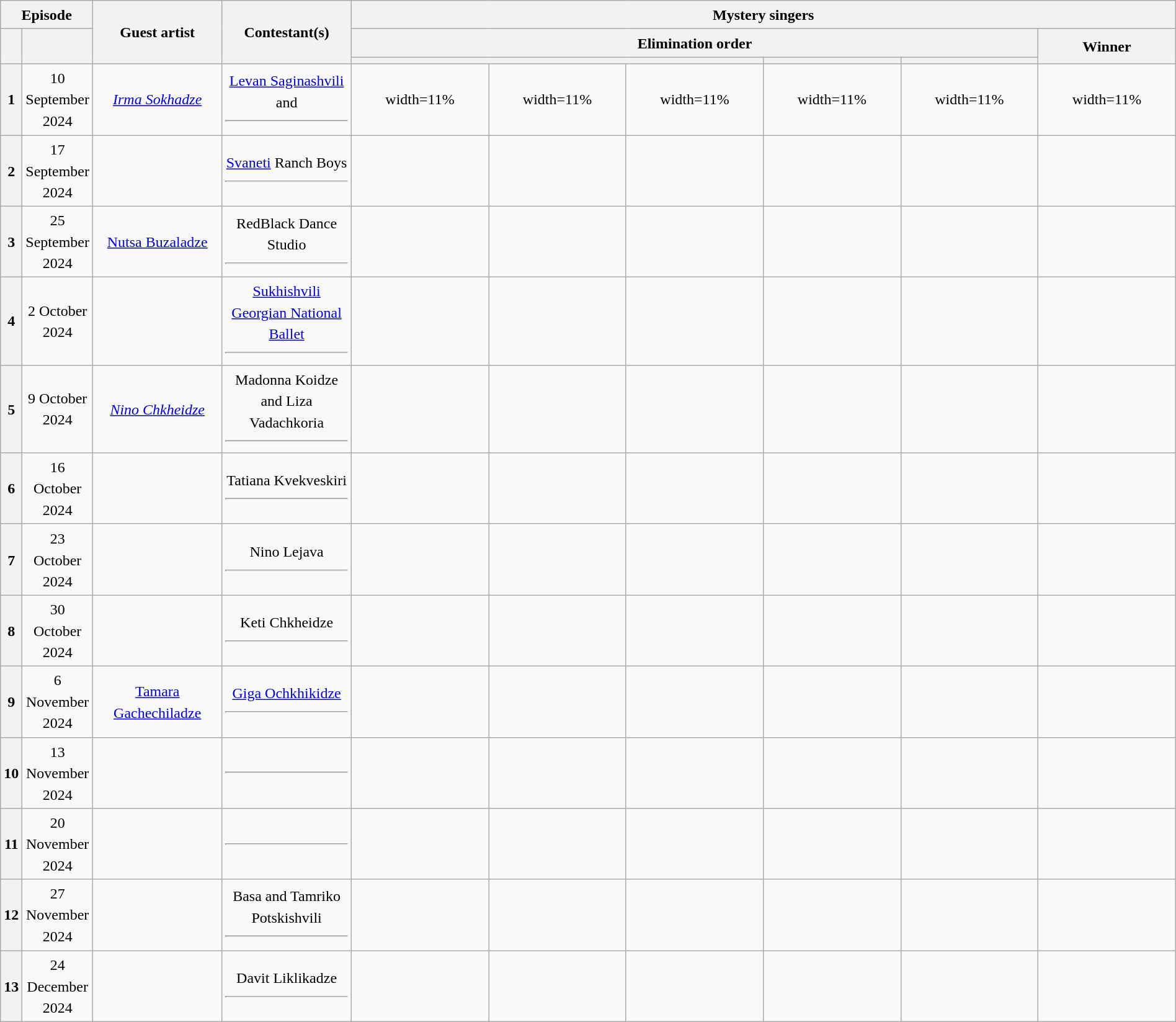<table class="wikitable plainrowheaders mw-collapsible" style="text-align:center; line-height:23px; width:100%;">
<tr>
<th colspan="2" width="1%">Episode</th>
<th rowspan="3" width="11%">Guest artist</th>
<th rowspan="3" width="11%">Contestant(s)</th>
<th colspan="6">Mystery singers<br></th>
</tr>
<tr>
<th rowspan="2"></th>
<th rowspan="2"></th>
<th colspan="5">Elimination order</th>
<th rowspan="2">Winner</th>
</tr>
<tr>
<th colspan="3"></th>
<th></th>
<th></th>
</tr>
<tr>
<th>1</th>
<td>10 September 2024</td>
<td><em><a href='#'>Irma Sokhadze</a></em></td>
<td><a href='#'>Levan Saginashvili</a> and <hr></td>
<td>width=11% </td>
<td>width=11% </td>
<td>width=11% </td>
<td>width=11% </td>
<td>width=11% </td>
<td>width=11% </td>
</tr>
<tr>
<th>2</th>
<td>17 September 2024</td>
<td><em></em></td>
<td><a href='#'>Svaneti</a> Ranch Boys<br><hr></td>
<td></td>
<td></td>
<td></td>
<td></td>
<td></td>
<td></td>
</tr>
<tr>
<th>3</th>
<td>25 September 2024</td>
<td><a href='#'>Nutsa Buzaladze</a></td>
<td>RedBlack Dance Studio<br><hr></td>
<td></td>
<td></td>
<td></td>
<td></td>
<td></td>
<td></td>
</tr>
<tr>
<th>4</th>
<td>2 October 2024</td>
<td><em></em></td>
<td><a href='#'>Sukhishvili Georgian National Ballet</a><br><hr></td>
<td></td>
<td></td>
<td></td>
<td></td>
<td></td>
<td></td>
</tr>
<tr>
<th>5</th>
<td>9 October 2024</td>
<td><em><a href='#'>Nino Chkheidze</a></em></td>
<td>Madonna Koidze and Liza Vadachkoria<hr></td>
<td></td>
<td></td>
<td></td>
<td></td>
<td></td>
<td></td>
</tr>
<tr>
<th>6</th>
<td>16 October 2024</td>
<td></td>
<td>Tatiana Kvekveskiri<hr></td>
<td></td>
<td></td>
<td></td>
<td></td>
<td></td>
<td></td>
</tr>
<tr>
<th>7</th>
<td>23 October 2024</td>
<td></td>
<td>Nino Lejava<hr></td>
<td></td>
<td></td>
<td></td>
<td></td>
<td></td>
<td></td>
</tr>
<tr>
<th>8</th>
<td>30 October 2024</td>
<td></td>
<td>Keti Chkheidze<hr></td>
<td></td>
<td></td>
<td></td>
<td></td>
<td></td>
<td></td>
</tr>
<tr>
<th>9</th>
<td>6 November 2024</td>
<td><a href='#'>Tamara Gachechiladze</a></td>
<td><a href='#'>Giga Ochkhikidze</a><hr></td>
<td></td>
<td></td>
<td></td>
<td></td>
<td></td>
<td></td>
</tr>
<tr>
<th>10</th>
<td>13 November 2024</td>
<td><em></em></td>
<td><hr></td>
<td></td>
<td></td>
<td></td>
<td></td>
<td></td>
<td></td>
</tr>
<tr>
<th>11</th>
<td>20 November 2024</td>
<td><em></em></td>
<td><hr></td>
<td></td>
<td></td>
<td></td>
<td></td>
<td></td>
<td></td>
</tr>
<tr>
<th>12</th>
<td>27 November 2024</td>
<td><em></em></td>
<td>Basa and Tamriko Potskishvili<hr></td>
<td></td>
<td></td>
<td></td>
<td></td>
<td></td>
<td></td>
</tr>
<tr>
<th>13</th>
<td>24 December 2024</td>
<td></td>
<td>Davit Liklikadze<hr></td>
<td></td>
<td></td>
<td></td>
<td></td>
<td></td>
<td></td>
</tr>
</table>
